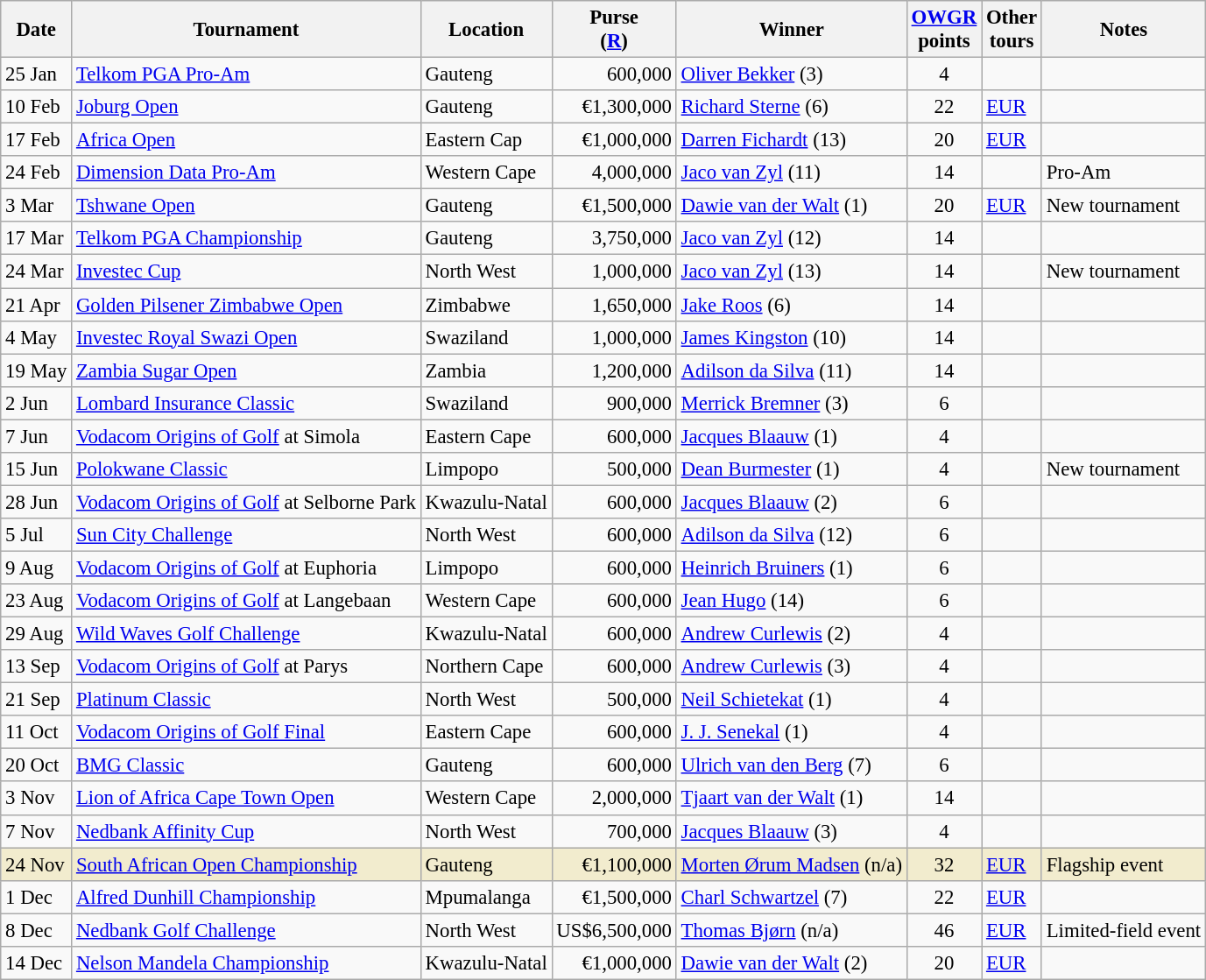<table class="wikitable" style="font-size:95%">
<tr>
<th>Date</th>
<th>Tournament</th>
<th>Location</th>
<th>Purse<br>(<a href='#'>R</a>)</th>
<th>Winner</th>
<th><a href='#'>OWGR</a><br>points</th>
<th>Other<br>tours</th>
<th>Notes</th>
</tr>
<tr>
<td>25 Jan</td>
<td><a href='#'>Telkom PGA Pro-Am</a></td>
<td>Gauteng</td>
<td align=right>600,000</td>
<td> <a href='#'>Oliver Bekker</a> (3)</td>
<td align=center>4</td>
<td></td>
<td></td>
</tr>
<tr>
<td>10 Feb</td>
<td><a href='#'>Joburg Open</a></td>
<td>Gauteng</td>
<td align=right>€1,300,000</td>
<td> <a href='#'>Richard Sterne</a> (6)</td>
<td align=center>22</td>
<td><a href='#'>EUR</a></td>
<td></td>
</tr>
<tr>
<td>17 Feb</td>
<td><a href='#'>Africa Open</a></td>
<td>Eastern Cap</td>
<td align=right>€1,000,000</td>
<td> <a href='#'>Darren Fichardt</a> (13)</td>
<td align=center>20</td>
<td><a href='#'>EUR</a></td>
<td></td>
</tr>
<tr>
<td>24 Feb</td>
<td><a href='#'>Dimension Data Pro-Am</a></td>
<td>Western Cape</td>
<td align=right>4,000,000</td>
<td> <a href='#'>Jaco van Zyl</a> (11)</td>
<td align=center>14</td>
<td></td>
<td>Pro-Am</td>
</tr>
<tr>
<td>3 Mar</td>
<td><a href='#'>Tshwane Open</a></td>
<td>Gauteng</td>
<td align=right>€1,500,000</td>
<td> <a href='#'>Dawie van der Walt</a> (1)</td>
<td align=center>20</td>
<td><a href='#'>EUR</a></td>
<td>New tournament</td>
</tr>
<tr>
<td>17 Mar</td>
<td><a href='#'>Telkom PGA Championship</a></td>
<td>Gauteng</td>
<td align=right>3,750,000</td>
<td> <a href='#'>Jaco van Zyl</a> (12)</td>
<td align=center>14</td>
<td></td>
<td></td>
</tr>
<tr>
<td>24 Mar</td>
<td><a href='#'>Investec Cup</a></td>
<td>North West</td>
<td align=right>1,000,000</td>
<td> <a href='#'>Jaco van Zyl</a> (13)</td>
<td align=center>14</td>
<td></td>
<td>New tournament</td>
</tr>
<tr>
<td>21 Apr</td>
<td><a href='#'>Golden Pilsener Zimbabwe Open</a></td>
<td>Zimbabwe</td>
<td align=right>1,650,000</td>
<td> <a href='#'>Jake Roos</a> (6)</td>
<td align=center>14</td>
<td></td>
<td></td>
</tr>
<tr>
<td>4 May</td>
<td><a href='#'>Investec Royal Swazi Open</a></td>
<td>Swaziland</td>
<td align=right>1,000,000</td>
<td> <a href='#'>James Kingston</a> (10)</td>
<td align=center>14</td>
<td></td>
<td></td>
</tr>
<tr>
<td>19 May</td>
<td><a href='#'>Zambia Sugar Open</a></td>
<td>Zambia</td>
<td align=right>1,200,000</td>
<td> <a href='#'>Adilson da Silva</a> (11)</td>
<td align=center>14</td>
<td></td>
<td></td>
</tr>
<tr>
<td>2 Jun</td>
<td><a href='#'>Lombard Insurance Classic</a></td>
<td>Swaziland</td>
<td align=right>900,000</td>
<td> <a href='#'>Merrick Bremner</a> (3)</td>
<td align=center>6</td>
<td></td>
<td></td>
</tr>
<tr>
<td>7 Jun</td>
<td><a href='#'>Vodacom Origins of Golf</a> at Simola</td>
<td>Eastern Cape</td>
<td align=right>600,000</td>
<td> <a href='#'>Jacques Blaauw</a> (1)</td>
<td align=center>4</td>
<td></td>
<td></td>
</tr>
<tr>
<td>15 Jun</td>
<td><a href='#'>Polokwane Classic</a></td>
<td>Limpopo</td>
<td align=right>500,000</td>
<td> <a href='#'>Dean Burmester</a> (1)</td>
<td align=center>4</td>
<td></td>
<td>New tournament</td>
</tr>
<tr>
<td>28 Jun</td>
<td><a href='#'>Vodacom Origins of Golf</a> at Selborne Park</td>
<td>Kwazulu-Natal</td>
<td align=right>600,000</td>
<td> <a href='#'>Jacques Blaauw</a> (2)</td>
<td align=center>6</td>
<td></td>
<td></td>
</tr>
<tr>
<td>5 Jul</td>
<td><a href='#'>Sun City Challenge</a></td>
<td>North West</td>
<td align=right>600,000</td>
<td> <a href='#'>Adilson da Silva</a> (12)</td>
<td align=center>6</td>
<td></td>
<td></td>
</tr>
<tr>
<td>9 Aug</td>
<td><a href='#'>Vodacom Origins of Golf</a> at Euphoria</td>
<td>Limpopo</td>
<td align=right>600,000</td>
<td> <a href='#'>Heinrich Bruiners</a> (1)</td>
<td align=center>6</td>
<td></td>
<td></td>
</tr>
<tr>
<td>23 Aug</td>
<td><a href='#'>Vodacom Origins of Golf</a> at Langebaan</td>
<td>Western Cape</td>
<td align=right>600,000</td>
<td> <a href='#'>Jean Hugo</a> (14)</td>
<td align=center>6</td>
<td></td>
<td></td>
</tr>
<tr>
<td>29 Aug</td>
<td><a href='#'>Wild Waves Golf Challenge</a></td>
<td>Kwazulu-Natal</td>
<td align=right>600,000</td>
<td> <a href='#'>Andrew Curlewis</a> (2)</td>
<td align=center>4</td>
<td></td>
<td></td>
</tr>
<tr>
<td>13 Sep</td>
<td><a href='#'>Vodacom Origins of Golf</a> at Parys</td>
<td>Northern Cape</td>
<td align=right>600,000</td>
<td> <a href='#'>Andrew Curlewis</a> (3)</td>
<td align=center>4</td>
<td></td>
<td></td>
</tr>
<tr>
<td>21 Sep</td>
<td><a href='#'>Platinum Classic</a></td>
<td>North West</td>
<td align=right>500,000</td>
<td> <a href='#'>Neil Schietekat</a> (1)</td>
<td align=center>4</td>
<td></td>
<td></td>
</tr>
<tr>
<td>11 Oct</td>
<td><a href='#'>Vodacom Origins of Golf Final</a></td>
<td>Eastern Cape</td>
<td align=right>600,000</td>
<td> <a href='#'>J. J. Senekal</a> (1)</td>
<td align=center>4</td>
<td></td>
<td></td>
</tr>
<tr>
<td>20 Oct</td>
<td><a href='#'>BMG Classic</a></td>
<td>Gauteng</td>
<td align=right>600,000</td>
<td> <a href='#'>Ulrich van den Berg</a> (7)</td>
<td align=center>6</td>
<td></td>
<td></td>
</tr>
<tr>
<td>3 Nov</td>
<td><a href='#'>Lion of Africa Cape Town Open</a></td>
<td>Western Cape</td>
<td align=right>2,000,000</td>
<td> <a href='#'>Tjaart van der Walt</a> (1)</td>
<td align=center>14</td>
<td></td>
<td></td>
</tr>
<tr>
<td>7 Nov</td>
<td><a href='#'>Nedbank Affinity Cup</a></td>
<td>North West</td>
<td align=right>700,000</td>
<td> <a href='#'>Jacques Blaauw</a> (3)</td>
<td align=center>4</td>
<td></td>
<td></td>
</tr>
<tr style="background:#f2ecce;">
<td>24 Nov</td>
<td><a href='#'>South African Open Championship</a></td>
<td>Gauteng</td>
<td align=right>€1,100,000</td>
<td> <a href='#'>Morten Ørum Madsen</a> (n/a)</td>
<td align=center>32</td>
<td><a href='#'>EUR</a></td>
<td>Flagship event</td>
</tr>
<tr>
<td>1 Dec</td>
<td><a href='#'>Alfred Dunhill Championship</a></td>
<td>Mpumalanga</td>
<td align=right>€1,500,000</td>
<td> <a href='#'>Charl Schwartzel</a> (7)</td>
<td align=center>22</td>
<td><a href='#'>EUR</a></td>
<td></td>
</tr>
<tr>
<td>8 Dec</td>
<td><a href='#'>Nedbank Golf Challenge</a></td>
<td>North West</td>
<td align=right>US$6,500,000</td>
<td> <a href='#'>Thomas Bjørn</a> (n/a)</td>
<td align=center>46</td>
<td><a href='#'>EUR</a></td>
<td>Limited-field event</td>
</tr>
<tr>
<td>14 Dec</td>
<td><a href='#'>Nelson Mandela Championship</a></td>
<td>Kwazulu-Natal</td>
<td align=right>€1,000,000</td>
<td> <a href='#'>Dawie van der Walt</a> (2)</td>
<td align=center>20</td>
<td><a href='#'>EUR</a></td>
<td></td>
</tr>
</table>
